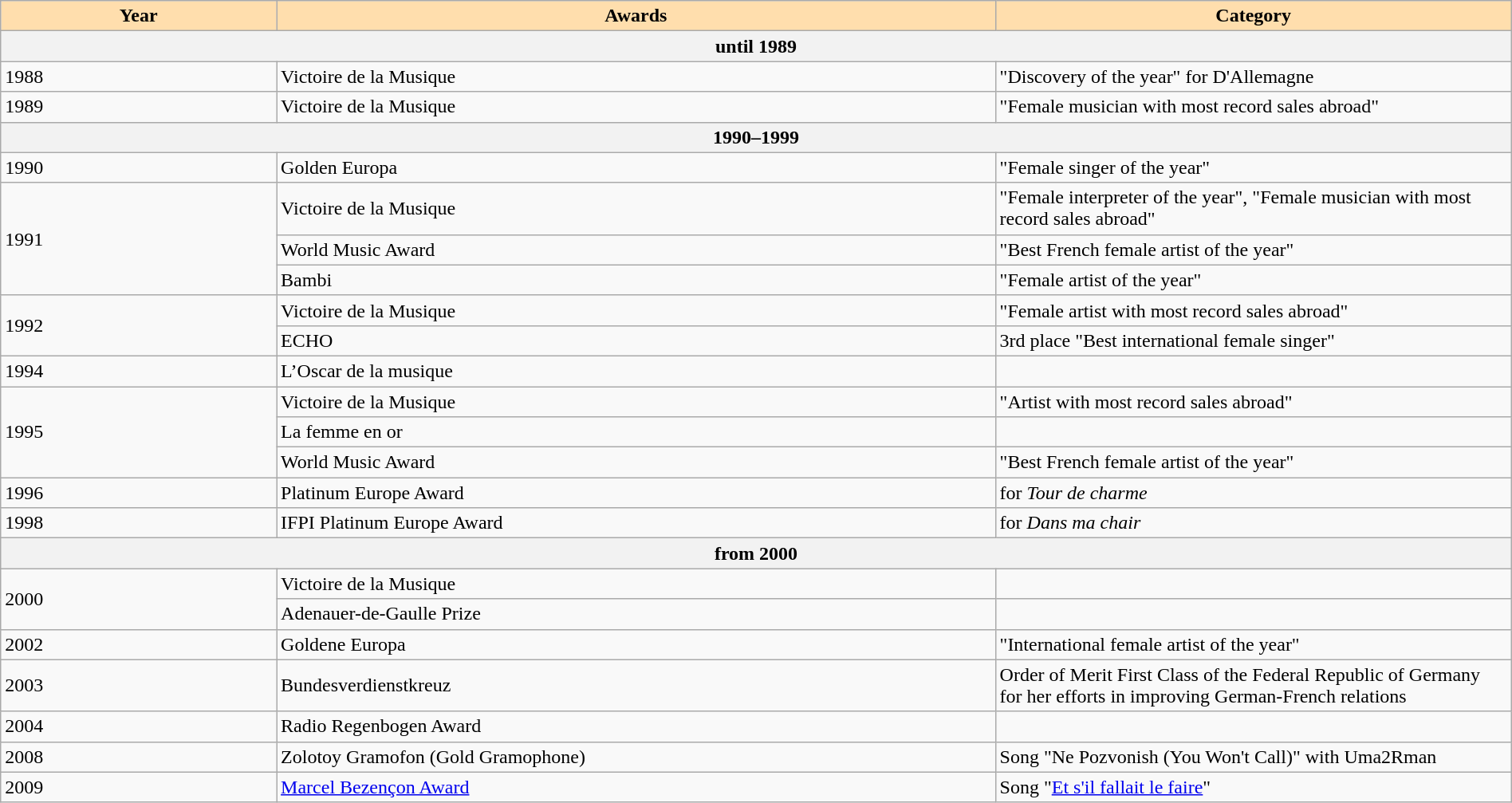<table style="width:100%;" class="wikitable">
<tr>
<th style="width:50px; background:#ffdead;">Year</th>
<th style="width:100px; background:#ffdead;">Awards</th>
<th style="width:100px; background:#ffdead;">Category</th>
</tr>
<tr>
<th colspan="3">until 1989</th>
</tr>
<tr>
<td>1988</td>
<td>Victoire de la Musique</td>
<td>"Discovery of the year" for D'Allemagne</td>
</tr>
<tr>
<td>1989</td>
<td>Victoire de la Musique</td>
<td>"Female musician with most record sales abroad"</td>
</tr>
<tr>
<th colspan="3">1990–1999</th>
</tr>
<tr>
<td>1990</td>
<td>Golden Europa</td>
<td>"Female singer of the year"</td>
</tr>
<tr>
<td rowspan="3">1991</td>
<td>Victoire de la Musique</td>
<td>"Female interpreter of the year", "Female musician with most record sales abroad"</td>
</tr>
<tr>
<td>World Music Award</td>
<td>"Best French female artist of the year"</td>
</tr>
<tr>
<td Bambi (La distinction)>Bambi</td>
<td>"Female artist of the year"</td>
</tr>
<tr>
<td rowspan="2">1992</td>
<td>Victoire de la Musique</td>
<td>"Female artist with most record sales abroad"</td>
</tr>
<tr>
<td>ECHO</td>
<td>3rd place "Best international female singer"</td>
</tr>
<tr>
<td>1994</td>
<td>L’Oscar de la musique</td>
<td></td>
</tr>
<tr>
<td rowspan="3">1995</td>
<td>Victoire de la Musique</td>
<td>"Artist with most record sales abroad"</td>
</tr>
<tr>
<td>La femme en or</td>
<td></td>
</tr>
<tr>
<td>World Music Award</td>
<td>"Best French female artist of the year"</td>
</tr>
<tr>
<td>1996</td>
<td>Platinum Europe Award</td>
<td>for <em>Tour de charme</em></td>
</tr>
<tr>
<td>1998</td>
<td>IFPI Platinum Europe Award</td>
<td>for <em>Dans ma chair</em></td>
</tr>
<tr>
<th colspan="3">from 2000</th>
</tr>
<tr>
<td rowspan="2">2000</td>
<td>Victoire de la Musique</td>
<td></td>
</tr>
<tr>
<td>Adenauer-de-Gaulle Prize</td>
<td></td>
</tr>
<tr>
<td>2002</td>
<td>Goldene Europa</td>
<td>"International female artist of the year"</td>
</tr>
<tr>
<td>2003</td>
<td>Bundesverdienstkreuz</td>
<td>Order of Merit First Class of the Federal Republic of Germany for her efforts in improving German-French relations</td>
</tr>
<tr>
<td>2004</td>
<td>Radio Regenbogen Award</td>
<td></td>
</tr>
<tr>
<td>2008</td>
<td>Zolotoy Gramofon (Gold Gramophone)</td>
<td>Song "Ne Pozvonish (You Won't Call)" with Uma2Rman</td>
</tr>
<tr>
<td>2009</td>
<td><a href='#'>Marcel Bezençon Award</a></td>
<td>Song "<a href='#'>Et s'il fallait le faire</a>"</td>
</tr>
</table>
